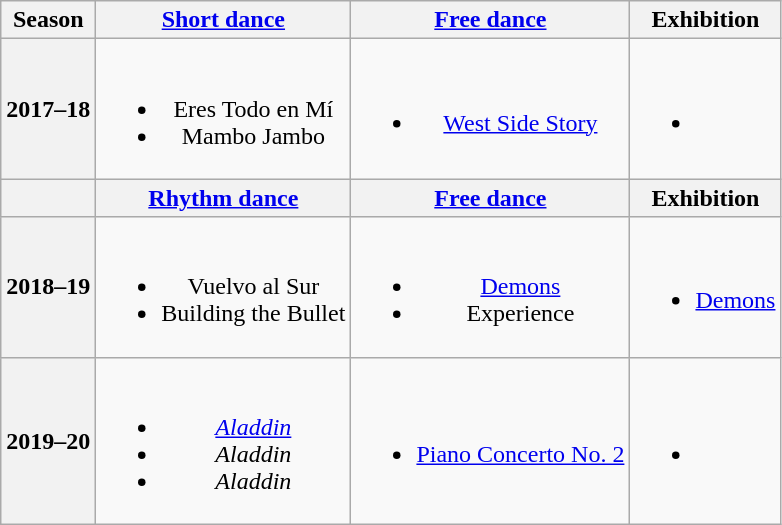<table class=wikitable style=text-align:center>
<tr>
<th>Season</th>
<th><a href='#'>Short dance</a></th>
<th><a href='#'>Free dance</a></th>
<th>Exhibition</th>
</tr>
<tr>
<th>2017–18 <br></th>
<td><br><ul><li> Eres Todo en Mí <br></li><li> Mambo Jambo <br></li></ul></td>
<td><br><ul><li><a href='#'>West Side Story</a> <br></li></ul></td>
<td><br><ul><li></li></ul></td>
</tr>
<tr>
<th></th>
<th><a href='#'>Rhythm dance</a></th>
<th><a href='#'>Free dance</a></th>
<th>Exhibition</th>
</tr>
<tr>
<th>2018–19 <br> </th>
<td><br><ul><li> Vuelvo al Sur <br></li><li> Building the Bullet <br></li></ul></td>
<td><br><ul><li><a href='#'>Demons</a> <br></li><li>Experience <br></li></ul></td>
<td><br><ul><li><a href='#'>Demons</a> <br></li></ul></td>
</tr>
<tr>
<th>2019–20 <br> </th>
<td><br><ul><li> <em><a href='#'>Aladdin</a></em> <br></li><li> <em>Aladdin</em> <br></li><li> <em>Aladdin</em> <br></li></ul></td>
<td><br><ul><li><a href='#'>Piano Concerto No. 2</a><br></li></ul></td>
<td><br><ul><li></li></ul></td>
</tr>
</table>
